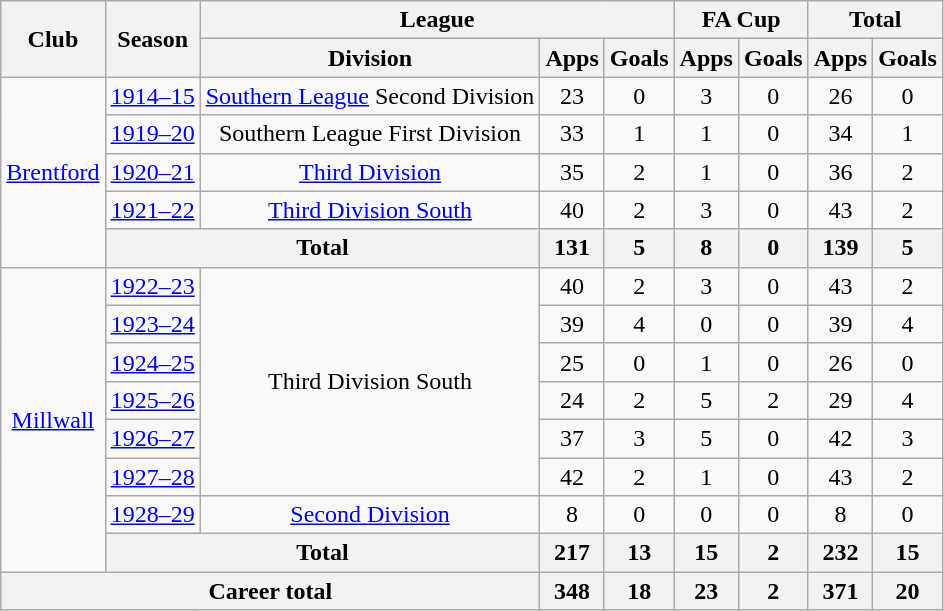<table class="wikitable" style="text-align: center">
<tr>
<th rowspan="2">Club</th>
<th rowspan="2">Season</th>
<th colspan="3">League</th>
<th colspan="2">FA Cup</th>
<th colspan="2">Total</th>
</tr>
<tr>
<th>Division</th>
<th>Apps</th>
<th>Goals</th>
<th>Apps</th>
<th>Goals</th>
<th>Apps</th>
<th>Goals</th>
</tr>
<tr>
<td rowspan="5"><a href='#'>Brentford</a></td>
<td><a href='#'>1914–15</a></td>
<td><a href='#'>Southern League</a> Second Division</td>
<td>23</td>
<td>0</td>
<td>3</td>
<td>0</td>
<td>26</td>
<td>0</td>
</tr>
<tr>
<td><a href='#'>1919–20</a></td>
<td>Southern League First Division</td>
<td>33</td>
<td>1</td>
<td>1</td>
<td>0</td>
<td>34</td>
<td>1</td>
</tr>
<tr>
<td><a href='#'>1920–21</a></td>
<td><a href='#'>Third Division</a></td>
<td>35</td>
<td>2</td>
<td>1</td>
<td>0</td>
<td>36</td>
<td>2</td>
</tr>
<tr>
<td><a href='#'>1921–22</a></td>
<td><a href='#'>Third Division South</a></td>
<td>40</td>
<td>2</td>
<td>3</td>
<td>0</td>
<td>43</td>
<td>2</td>
</tr>
<tr>
<th colspan="2">Total</th>
<th>131</th>
<th>5</th>
<th>8</th>
<th>0</th>
<th>139</th>
<th>5</th>
</tr>
<tr>
<td rowspan="8"><a href='#'>Millwall</a></td>
<td><a href='#'>1922–23</a></td>
<td rowspan="6">Third Division South</td>
<td>40</td>
<td>2</td>
<td>3</td>
<td>0</td>
<td>43</td>
<td>2</td>
</tr>
<tr>
<td><a href='#'>1923–24</a></td>
<td>39</td>
<td>4</td>
<td>0</td>
<td>0</td>
<td>39</td>
<td>4</td>
</tr>
<tr>
<td><a href='#'>1924–25</a></td>
<td>25</td>
<td>0</td>
<td>1</td>
<td>0</td>
<td>26</td>
<td>0</td>
</tr>
<tr>
<td><a href='#'>1925–26</a></td>
<td>24</td>
<td>2</td>
<td>5</td>
<td>2</td>
<td>29</td>
<td>4</td>
</tr>
<tr>
<td><a href='#'>1926–27</a></td>
<td>37</td>
<td>3</td>
<td>5</td>
<td>0</td>
<td>42</td>
<td>3</td>
</tr>
<tr>
<td><a href='#'>1927–28</a></td>
<td>42</td>
<td>2</td>
<td>1</td>
<td>0</td>
<td>43</td>
<td>2</td>
</tr>
<tr>
<td><a href='#'>1928–29</a></td>
<td><a href='#'>Second Division</a></td>
<td>8</td>
<td>0</td>
<td>0</td>
<td>0</td>
<td>8</td>
<td>0</td>
</tr>
<tr>
<th colspan="2">Total</th>
<th>217</th>
<th>13</th>
<th>15</th>
<th>2</th>
<th>232</th>
<th>15</th>
</tr>
<tr>
<th colspan="3">Career total</th>
<th>348</th>
<th>18</th>
<th>23</th>
<th>2</th>
<th>371</th>
<th>20</th>
</tr>
</table>
